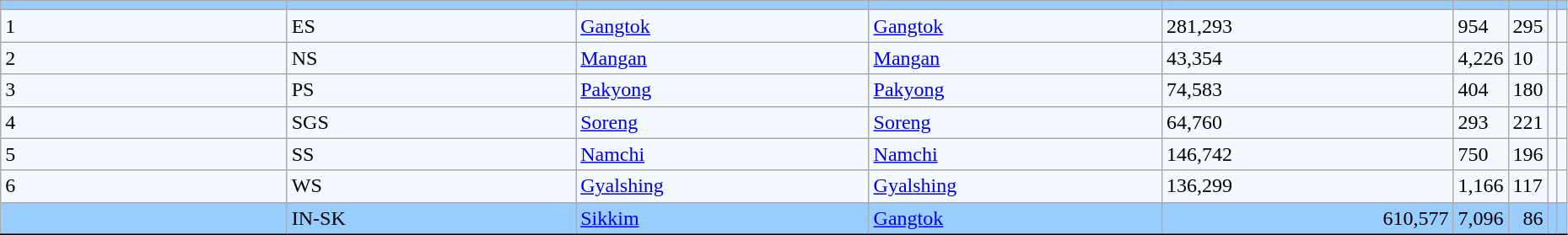<table class="wikitable sortable" width=98% style="border:1px solid black">
<tr bgcolor=#99ccff>
<td width="10%"></td>
<td width="10%"></td>
<td width="20%"></td>
<td width="20%"></td>
<td width="10%"></td>
<td width="10%"></td>
<td width="10%"></td>
<td width="30%"></td>
<td width="30%"></td>
</tr>
<tr bgcolor=#F4F9FF>
<td>1</td>
<td>ES</td>
<td><a href='#'>Gangtok</a></td>
<td><a href='#'>Gangtok</a></td>
<td> 281,293</td>
<td> 954</td>
<td> 295</td>
<td></td>
<td></td>
</tr>
<tr bgcolor=#F4F9FF>
<td>2</td>
<td>NS</td>
<td><a href='#'>Mangan</a></td>
<td><a href='#'>Mangan</a></td>
<td> 43,354</td>
<td> 4,226</td>
<td> 10</td>
<td></td>
<td></td>
</tr>
<tr bgcolor=#F4F9FF>
<td>3</td>
<td>PS</td>
<td><a href='#'>Pakyong</a></td>
<td><a href='#'>Pakyong</a></td>
<td> 74,583</td>
<td> 404</td>
<td> 180</td>
<td></td>
<td></td>
</tr>
<tr bgcolor=#F4F9FF>
<td>4</td>
<td>SGS</td>
<td><a href='#'>Soreng</a></td>
<td><a href='#'>Soreng</a></td>
<td> 64,760</td>
<td> 293</td>
<td> 221</td>
<td></td>
<td></td>
</tr>
<tr bgcolor=#F4F9FF>
<td>5</td>
<td>SS</td>
<td><a href='#'>Namchi</a></td>
<td><a href='#'>Namchi</a></td>
<td> 146,742</td>
<td> 750</td>
<td> 196</td>
<td></td>
<td></td>
</tr>
<tr bgcolor=#F4F9FF>
<td>6</td>
<td>WS</td>
<td><a href='#'>Gyalshing</a></td>
<td><a href='#'>Gyalshing</a></td>
<td> 136,299</td>
<td> 1,166</td>
<td> 117</td>
<td></td>
<td></td>
</tr>
<tr bgcolor=#99ccff>
<td width="20%"></td>
<td width="20%">IN-SK</td>
<td width="20%"><a href='#'>Sikkim</a></td>
<td width="20%"><a href='#'>Gangtok</a></td>
<td width="20%" style="text-align:right">610,577</td>
<td width="20%" style="text-align:right">7,096</td>
<td width="20%" style="text-align:right">86</td>
<td width="20%"></td>
<td width="20%"></td>
</tr>
<tr>
</tr>
</table>
